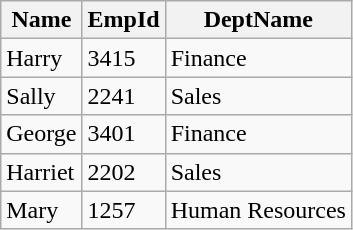<table class="wikitable">
<tr>
<th>Name</th>
<th>EmpId</th>
<th>DeptName</th>
</tr>
<tr>
<td>Harry</td>
<td>3415</td>
<td>Finance</td>
</tr>
<tr>
<td>Sally</td>
<td>2241</td>
<td>Sales</td>
</tr>
<tr>
<td>George</td>
<td>3401</td>
<td>Finance</td>
</tr>
<tr>
<td>Harriet</td>
<td>2202</td>
<td>Sales</td>
</tr>
<tr>
<td>Mary</td>
<td>1257</td>
<td>Human Resources</td>
</tr>
</table>
